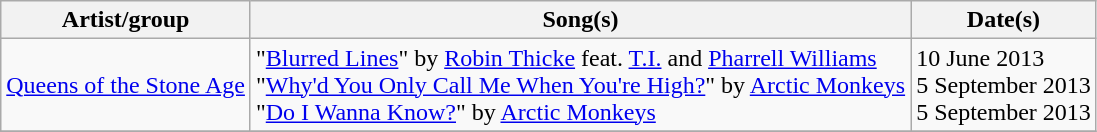<table class="wikitable">
<tr>
<th>Artist/group</th>
<th>Song(s)</th>
<th>Date(s)</th>
</tr>
<tr>
<td><a href='#'>Queens of the Stone Age</a></td>
<td>"<a href='#'>Blurred Lines</a>" by <a href='#'>Robin Thicke</a> feat. <a href='#'>T.I.</a> and <a href='#'>Pharrell Williams</a><br>"<a href='#'>Why'd You Only Call Me When You're High?</a>" by <a href='#'>Arctic Monkeys</a><br>"<a href='#'>Do I Wanna Know?</a>" by <a href='#'>Arctic Monkeys</a></td>
<td>10 June 2013<br>5 September 2013<br>5 September 2013</td>
</tr>
<tr>
</tr>
</table>
